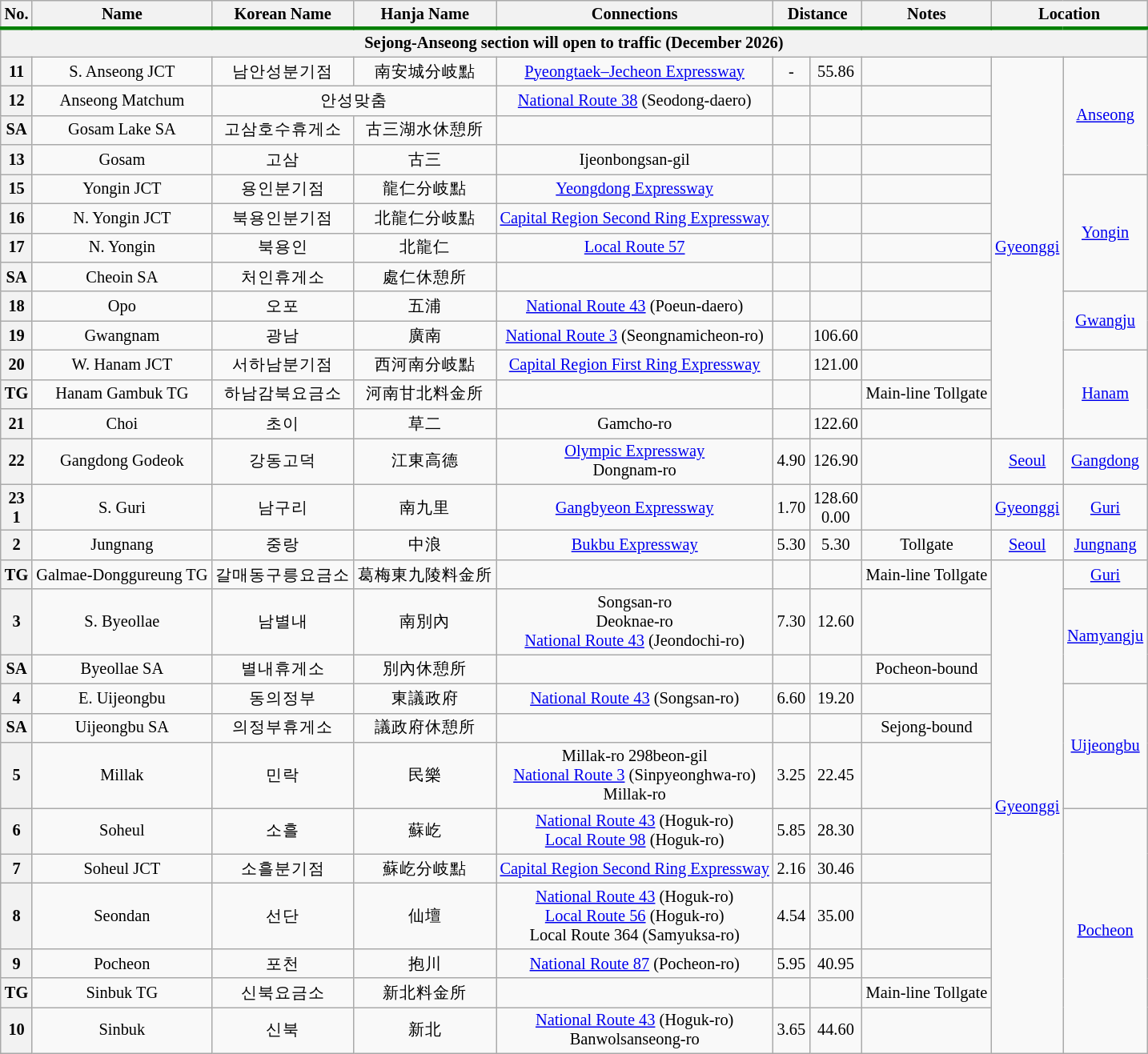<table class="wikitable" style="font-size: 85%; text-align: center;">
<tr style="border-bottom:solid 0.25em green;">
<th>No.</th>
<th>Name</th>
<th>Korean Name</th>
<th>Hanja Name</th>
<th>Connections</th>
<th colspan="2">Distance</th>
<th>Notes</th>
<th colspan="2">Location</th>
</tr>
<tr>
<th colspan="10">Sejong-Anseong section will open to traffic (December 2026)</th>
</tr>
<tr>
<th>11</th>
<td>S. Anseong JCT</td>
<td>남안성분기점</td>
<td>南安城分岐點</td>
<td> <a href='#'>Pyeongtaek–Jecheon Expressway</a></td>
<td>-</td>
<td>55.86</td>
<td></td>
<td style="width: 1.2em;" rowspan="13"><a href='#'>Gyeonggi</a></td>
<td rowspan="4"><a href='#'>Anseong</a></td>
</tr>
<tr>
<th>12</th>
<td>Anseong Matchum</td>
<td colspan="2">안성맞춤</td>
<td> <a href='#'>National Route 38</a> (Seodong-daero)</td>
<td></td>
<td></td>
<td></td>
</tr>
<tr>
<th>SA</th>
<td>Gosam Lake SA</td>
<td>고삼호수휴게소</td>
<td>古三湖水休憩所</td>
<td></td>
<td></td>
<td></td>
<td></td>
</tr>
<tr>
<th>13</th>
<td>Gosam</td>
<td>고삼</td>
<td>古三</td>
<td>Ijeonbongsan-gil</td>
<td></td>
<td></td>
<td></td>
</tr>
<tr>
<th>15</th>
<td>Yongin JCT</td>
<td>용인분기점</td>
<td>龍仁分岐點</td>
<td> <a href='#'>Yeongdong Expressway</a></td>
<td></td>
<td></td>
<td></td>
<td rowspan="4"><a href='#'>Yongin</a></td>
</tr>
<tr>
<th>16</th>
<td>N. Yongin JCT</td>
<td>북용인분기점</td>
<td>北龍仁分岐點</td>
<td> <a href='#'>Capital Region Second Ring Expressway</a></td>
<td></td>
<td></td>
<td></td>
</tr>
<tr>
<th>17</th>
<td>N. Yongin</td>
<td>북용인</td>
<td>北龍仁</td>
<td><a href='#'>Local Route 57</a></td>
<td></td>
<td></td>
<td></td>
</tr>
<tr>
<th>SA</th>
<td>Cheoin SA</td>
<td>처인휴게소</td>
<td>處仁休憩所</td>
<td></td>
<td></td>
<td></td>
<td></td>
</tr>
<tr>
<th>18</th>
<td>Opo</td>
<td>오포</td>
<td>五浦</td>
<td> <a href='#'>National Route 43</a> (Poeun-daero)</td>
<td></td>
<td></td>
<td></td>
<td rowspan="2"><a href='#'>Gwangju</a></td>
</tr>
<tr>
<th>19</th>
<td>Gwangnam</td>
<td>광남</td>
<td>廣南</td>
<td> <a href='#'>National Route 3</a> (Seongnamicheon-ro)</td>
<td></td>
<td>106.60</td>
<td></td>
</tr>
<tr>
<th>20</th>
<td>W. Hanam JCT</td>
<td>서하남분기점</td>
<td>西河南分岐點</td>
<td> <a href='#'>Capital Region First Ring Expressway</a></td>
<td></td>
<td>121.00</td>
<td></td>
<td rowspan="3"><a href='#'>Hanam</a></td>
</tr>
<tr>
<th>TG</th>
<td>Hanam Gambuk TG</td>
<td>하남감북요금소</td>
<td>河南甘北料金所</td>
<td></td>
<td></td>
<td></td>
<td>Main-line Tollgate</td>
</tr>
<tr>
<th>21</th>
<td>Choi</td>
<td>초이</td>
<td>草二</td>
<td>Gamcho-ro</td>
<td></td>
<td>122.60</td>
<td></td>
</tr>
<tr>
<th>22</th>
<td>Gangdong Godeok</td>
<td>강동고덕</td>
<td>江東高德</td>
<td> <a href='#'>Olympic Expressway</a><br>Dongnam-ro</td>
<td>4.90</td>
<td>126.90</td>
<td></td>
<td style="width: 1.2em;" rowspan="1"><a href='#'>Seoul</a></td>
<td rowspan="1"><a href='#'>Gangdong</a></td>
</tr>
<tr>
<th>23<br>1</th>
<td>S. Guri</td>
<td>남구리</td>
<td>南九里</td>
<td> <a href='#'>Gangbyeon Expressway</a></td>
<td>1.70</td>
<td>128.60<br>0.00</td>
<td></td>
<td style="width: 1.2em;" rowspan="1"><a href='#'>Gyeonggi</a></td>
<td rowspan="1"><a href='#'>Guri</a></td>
</tr>
<tr>
<th>2</th>
<td>Jungnang</td>
<td>중랑</td>
<td>中浪</td>
<td><a href='#'>Bukbu Expressway</a></td>
<td>5.30</td>
<td>5.30</td>
<td>Tollgate</td>
<td style="width: 1.2em;" rowspan="1"><a href='#'>Seoul</a></td>
<td rowspan="1"><a href='#'>Jungnang</a></td>
</tr>
<tr>
<th>TG</th>
<td>Galmae-Donggureung TG</td>
<td>갈매동구릉요금소</td>
<td>葛梅東九陵料金所</td>
<td></td>
<td></td>
<td></td>
<td>Main-line Tollgate</td>
<td style="width: 1.2em;" rowspan="12"><a href='#'>Gyeonggi</a></td>
<td rowspan="1"><a href='#'>Guri</a></td>
</tr>
<tr>
<th>3</th>
<td>S. Byeollae</td>
<td>남별내</td>
<td>南別內</td>
<td>Songsan-ro<br>Deoknae-ro<br> <a href='#'>National Route 43</a> (Jeondochi-ro)</td>
<td>7.30</td>
<td>12.60</td>
<td></td>
<td rowspan="2"><a href='#'>Namyangju</a></td>
</tr>
<tr>
<th>SA</th>
<td>Byeollae SA</td>
<td>별내휴게소</td>
<td>別內休憩所</td>
<td></td>
<td></td>
<td></td>
<td>Pocheon-bound</td>
</tr>
<tr>
<th>4</th>
<td>E. Uijeongbu</td>
<td>동의정부</td>
<td>東議政府</td>
<td> <a href='#'>National Route 43</a> (Songsan-ro)</td>
<td>6.60</td>
<td>19.20</td>
<td></td>
<td rowspan="3"><a href='#'>Uijeongbu</a></td>
</tr>
<tr>
<th>SA</th>
<td>Uijeongbu SA</td>
<td>의정부휴게소</td>
<td>議政府休憩所</td>
<td></td>
<td></td>
<td></td>
<td>Sejong-bound</td>
</tr>
<tr>
<th>5</th>
<td>Millak</td>
<td>민락</td>
<td>民樂</td>
<td>Millak-ro 298beon-gil<br> <a href='#'>National Route 3</a> (Sinpyeonghwa-ro)<br>Millak-ro</td>
<td>3.25</td>
<td>22.45</td>
<td></td>
</tr>
<tr>
<th>6</th>
<td>Soheul</td>
<td>소흘</td>
<td>蘇屹</td>
<td> <a href='#'>National Route 43</a> (Hoguk-ro)<br><a href='#'>Local Route 98</a> (Hoguk-ro)</td>
<td>5.85</td>
<td>28.30</td>
<td></td>
<td rowspan="6"><a href='#'>Pocheon</a></td>
</tr>
<tr>
<th>7</th>
<td>Soheul JCT</td>
<td>소흘분기점</td>
<td>蘇屹分岐點</td>
<td> <a href='#'>Capital Region Second Ring Expressway</a></td>
<td>2.16</td>
<td>30.46</td>
<td></td>
</tr>
<tr>
<th>8</th>
<td>Seondan</td>
<td>선단</td>
<td>仙壇</td>
<td> <a href='#'>National Route 43</a> (Hoguk-ro)<br><a href='#'>Local Route 56</a> (Hoguk-ro)<br>Local Route 364 (Samyuksa-ro)</td>
<td>4.54</td>
<td>35.00</td>
<td></td>
</tr>
<tr>
<th>9</th>
<td>Pocheon</td>
<td>포천</td>
<td>抱川</td>
<td> <a href='#'>National Route 87</a> (Pocheon-ro)</td>
<td>5.95</td>
<td>40.95</td>
<td></td>
</tr>
<tr>
<th>TG</th>
<td>Sinbuk TG</td>
<td>신북요금소</td>
<td>新北料金所</td>
<td></td>
<td></td>
<td></td>
<td>Main-line Tollgate</td>
</tr>
<tr>
<th>10</th>
<td>Sinbuk</td>
<td>신북</td>
<td>新北</td>
<td> <a href='#'>National Route 43</a> (Hoguk-ro)<br>Banwolsanseong-ro</td>
<td>3.65</td>
<td>44.60</td>
<td></td>
</tr>
</table>
